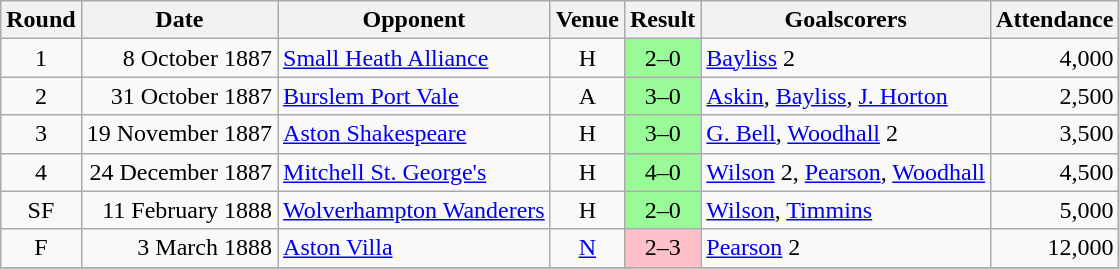<table class="wikitable">
<tr>
<th>Round</th>
<th>Date</th>
<th>Opponent</th>
<th>Venue</th>
<th>Result</th>
<th>Goalscorers</th>
<th>Attendance</th>
</tr>
<tr>
<td align="center">1</td>
<td align="right">8 October 1887</td>
<td><a href='#'>Small Heath Alliance</a></td>
<td align="center">H</td>
<td align="center" bgcolor="PaleGreen">2–0</td>
<td><a href='#'>Bayliss</a> 2</td>
<td align="right">4,000</td>
</tr>
<tr>
<td align="center">2</td>
<td align="right">31 October 1887</td>
<td><a href='#'>Burslem Port Vale</a></td>
<td align="center">A</td>
<td align="center" bgcolor="PaleGreen">3–0</td>
<td><a href='#'>Askin</a>, <a href='#'>Bayliss</a>, <a href='#'>J. Horton</a></td>
<td align="right">2,500</td>
</tr>
<tr>
<td align="center">3</td>
<td align="right">19 November 1887</td>
<td><a href='#'>Aston Shakespeare</a></td>
<td align="center">H</td>
<td align="center" bgcolor="PaleGreen">3–0</td>
<td><a href='#'>G. Bell</a>, <a href='#'>Woodhall</a> 2</td>
<td align="right">3,500</td>
</tr>
<tr>
<td align="center">4</td>
<td align="right">24 December 1887</td>
<td><a href='#'>Mitchell St. George's</a></td>
<td align="center">H</td>
<td align="center" bgcolor="PaleGreen">4–0</td>
<td><a href='#'>Wilson</a> 2, <a href='#'>Pearson</a>, <a href='#'>Woodhall</a></td>
<td align="right">4,500</td>
</tr>
<tr>
<td align="center">SF</td>
<td align="right">11 February 1888</td>
<td><a href='#'>Wolverhampton Wanderers</a></td>
<td align="center">H</td>
<td align="center" bgcolor="PaleGreen">2–0</td>
<td><a href='#'>Wilson</a>, <a href='#'>Timmins</a></td>
<td align="right">5,000</td>
</tr>
<tr>
<td align="center">F</td>
<td align="right">3 March 1888</td>
<td><a href='#'>Aston Villa</a></td>
<td align="center"><a href='#'>N</a></td>
<td align="center" bgcolor="Pink">2–3</td>
<td><a href='#'>Pearson</a> 2</td>
<td align="right">12,000</td>
</tr>
<tr>
</tr>
</table>
